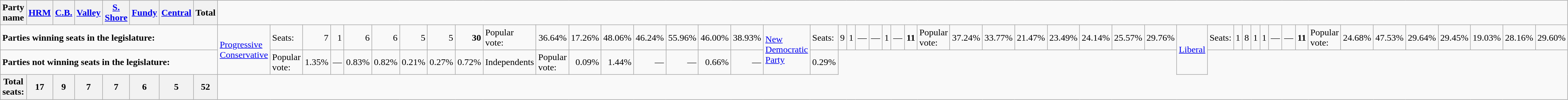<table class="wikitable">
<tr>
<th align="center" colspan="3">Party name</th>
<th align="center" width="45"><a href='#'>HRM</a></th>
<th align="center" width="45"><a href='#'>C.B.</a></th>
<th align="center" width="45"><a href='#'>Valley</a></th>
<th align="center" width="48"><a href='#'>S. Shore</a></th>
<th align="center" width="45"><a href='#'>Fundy</a></th>
<th align="center" width="45"><a href='#'>Central</a></th>
<th align="center" width="45">Total</th>
</tr>
<tr>
<td colspan=10><strong>Parties winning seats in the legislature:</strong><br></td>
<td rowspan="2"><a href='#'>Progressive Conservative</a></td>
<td>Seats:</td>
<td align="right">7</td>
<td align="right">1</td>
<td align="right">6</td>
<td align="right">6</td>
<td align="right">5</td>
<td align="right">5</td>
<td align="right"><strong>30</strong><br></td>
<td>Popular vote:</td>
<td align="right">36.64%</td>
<td align="right">17.26%</td>
<td align="right">48.06%</td>
<td align="right">46.24%</td>
<td align="right">55.96%</td>
<td align="right">46.00%</td>
<td align="right">38.93%<br></td>
<td rowspan="2"><a href='#'>New Democratic Party</a></td>
<td>Seats:</td>
<td align="right">9</td>
<td align="right">1</td>
<td align="right">—</td>
<td align="right">—</td>
<td align="right">1</td>
<td align="right">—</td>
<td align="right"><strong>11</strong><br></td>
<td>Popular vote:</td>
<td align="right">37.24%</td>
<td align="right">33.77%</td>
<td align="right">21.47%</td>
<td align="right">23.49%</td>
<td align="right">24.14%</td>
<td align="right">25.57%</td>
<td align="right">29.76%<br></td>
<td rowspan="2"><a href='#'>Liberal</a></td>
<td>Seats:</td>
<td align="right">1</td>
<td align="right">8</td>
<td align="right">1</td>
<td align="right">1</td>
<td align="right">—</td>
<td align="right">—</td>
<td align="right"><strong>11</strong><br></td>
<td>Popular vote:</td>
<td align="right">24.68%</td>
<td align="right">47.53%</td>
<td align="right">29.64%</td>
<td align="right">29.45%</td>
<td align="right">19.03%</td>
<td align="right">28.16%</td>
<td align="right">29.60%</td>
</tr>
<tr>
<td colspan=10><strong>Parties not winning seats in the legislature:</strong><br></td>
<td>Popular vote:</td>
<td align="right">1.35%</td>
<td align="right">—</td>
<td align="right">0.83%</td>
<td align="right">0.82%</td>
<td align="right">0.21%</td>
<td align="right">0.27%</td>
<td align="right">0.72%<br></td>
<td>Independents</td>
<td>Popular vote:</td>
<td align="right">0.09%</td>
<td align="right">1.44%</td>
<td align="right">—</td>
<td align="right">—</td>
<td align="right">0.66%</td>
<td align="right">—</td>
<td align="right">0.29%</td>
</tr>
<tr>
<th colspan=3>Total seats:</th>
<th align="right">17</th>
<th align="right">9</th>
<th align="right">7</th>
<th align="right">7</th>
<th align="right">6</th>
<th align="right">5</th>
<th align="right">52</th>
</tr>
</table>
